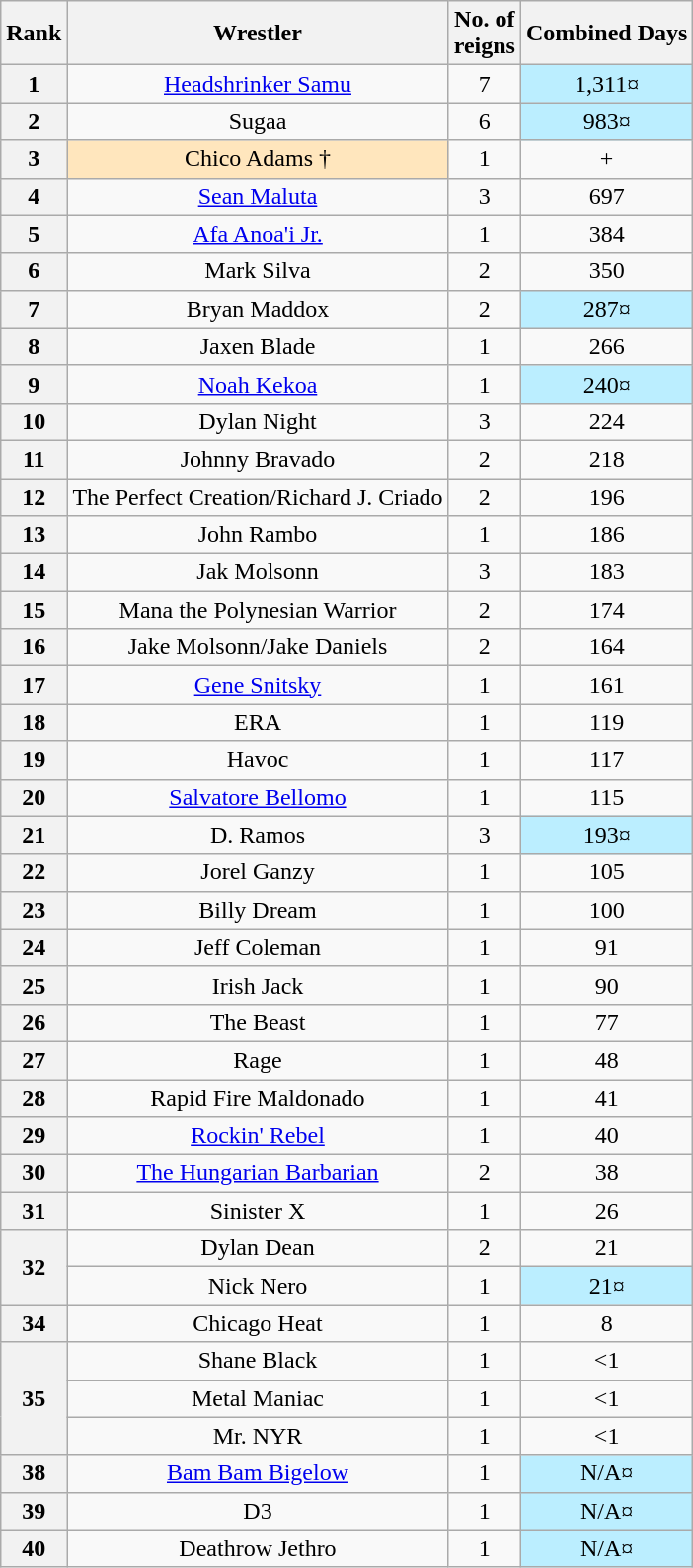<table class="wikitable sortable" style="text-align:center">
<tr>
<th>Rank</th>
<th>Wrestler</th>
<th>No. of<br>reigns</th>
<th>Combined Days</th>
</tr>
<tr>
<th>1</th>
<td><a href='#'>Headshrinker Samu</a></td>
<td>7</td>
<td style="background: #bbeeff;">1,311¤</td>
</tr>
<tr>
<th>2</th>
<td>Sugaa</td>
<td>6</td>
<td style="background: #bbeeff;">983¤</td>
</tr>
<tr>
<th>3</th>
<td style="background-color:#ffe6bd">Chico Adams †</td>
<td>1</td>
<td>+</td>
</tr>
<tr>
<th>4</th>
<td><a href='#'>Sean Maluta</a></td>
<td>3</td>
<td>697</td>
</tr>
<tr>
<th>5</th>
<td><a href='#'>Afa Anoa'i Jr.</a></td>
<td>1</td>
<td>384</td>
</tr>
<tr>
<th>6</th>
<td>Mark Silva</td>
<td>2</td>
<td>350</td>
</tr>
<tr>
<th>7</th>
<td>Bryan Maddox</td>
<td>2</td>
<td style="background: #bbeeff;">287¤</td>
</tr>
<tr>
<th>8</th>
<td>Jaxen Blade</td>
<td>1</td>
<td>266</td>
</tr>
<tr>
<th>9</th>
<td><a href='#'>Noah Kekoa</a></td>
<td>1</td>
<td style="background: #bbeeff;">240¤</td>
</tr>
<tr>
<th>10</th>
<td>Dylan Night</td>
<td>3</td>
<td>224</td>
</tr>
<tr>
<th>11</th>
<td>Johnny Bravado</td>
<td>2</td>
<td>218</td>
</tr>
<tr>
<th>12</th>
<td>The Perfect Creation/Richard J. Criado</td>
<td>2</td>
<td>196</td>
</tr>
<tr>
<th>13</th>
<td>John Rambo</td>
<td>1</td>
<td>186</td>
</tr>
<tr>
<th>14</th>
<td>Jak Molsonn</td>
<td>3</td>
<td>183</td>
</tr>
<tr>
<th>15</th>
<td>Mana the Polynesian Warrior</td>
<td>2</td>
<td>174</td>
</tr>
<tr>
<th>16</th>
<td>Jake Molsonn/Jake Daniels</td>
<td>2</td>
<td>164</td>
</tr>
<tr>
<th>17</th>
<td><a href='#'>Gene Snitsky</a></td>
<td>1</td>
<td>161</td>
</tr>
<tr>
<th>18</th>
<td>ERA</td>
<td>1</td>
<td>119</td>
</tr>
<tr>
<th>19</th>
<td>Havoc</td>
<td>1</td>
<td>117</td>
</tr>
<tr>
<th>20</th>
<td><a href='#'>Salvatore Bellomo</a></td>
<td>1</td>
<td>115</td>
</tr>
<tr>
<th>21</th>
<td>D. Ramos</td>
<td>3</td>
<td style="background: #bbeeff;">193¤</td>
</tr>
<tr>
<th>22</th>
<td>Jorel Ganzy</td>
<td>1</td>
<td>105</td>
</tr>
<tr>
<th>23</th>
<td>Billy Dream</td>
<td>1</td>
<td>100</td>
</tr>
<tr>
<th>24</th>
<td>Jeff Coleman</td>
<td>1</td>
<td>91</td>
</tr>
<tr>
<th>25</th>
<td>Irish Jack</td>
<td>1</td>
<td>90</td>
</tr>
<tr>
<th>26</th>
<td>The Beast</td>
<td>1</td>
<td>77</td>
</tr>
<tr>
<th>27</th>
<td>Rage</td>
<td>1</td>
<td>48</td>
</tr>
<tr>
<th>28</th>
<td>Rapid Fire Maldonado</td>
<td>1</td>
<td>41</td>
</tr>
<tr>
<th>29</th>
<td><a href='#'>Rockin' Rebel</a></td>
<td>1</td>
<td>40</td>
</tr>
<tr>
<th>30</th>
<td><a href='#'>The Hungarian Barbarian</a></td>
<td>2</td>
<td>38</td>
</tr>
<tr>
<th>31</th>
<td>Sinister X</td>
<td>1</td>
<td>26</td>
</tr>
<tr>
<th rowspan=2>32</th>
<td>Dylan Dean</td>
<td>2</td>
<td>21</td>
</tr>
<tr>
<td>Nick Nero</td>
<td>1</td>
<td style="background: #bbeeff;">21¤</td>
</tr>
<tr>
<th>34</th>
<td>Chicago Heat</td>
<td>1</td>
<td>8</td>
</tr>
<tr>
<th rowspan=3>35</th>
<td>Shane Black</td>
<td>1</td>
<td><1</td>
</tr>
<tr>
<td>Metal Maniac</td>
<td>1</td>
<td><1</td>
</tr>
<tr>
<td>Mr. NYR</td>
<td>1</td>
<td><1</td>
</tr>
<tr>
<th>38</th>
<td><a href='#'>Bam Bam Bigelow</a></td>
<td>1</td>
<td style="background: #bbeeff;">N/A¤</td>
</tr>
<tr>
<th>39</th>
<td>D3</td>
<td>1</td>
<td style="background: #bbeeff;">N/A¤</td>
</tr>
<tr>
<th>40</th>
<td>Deathrow Jethro</td>
<td>1</td>
<td style="background: #bbeeff;">N/A¤</td>
</tr>
</table>
